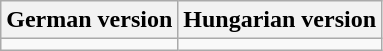<table class="wikitable">
<tr>
<th>German version<br></th>
<th>Hungarian version<br></th>
</tr>
<tr style="vertical-align:top; white-space:nowrap; text-align:center">
<td></td>
<td></td>
</tr>
</table>
